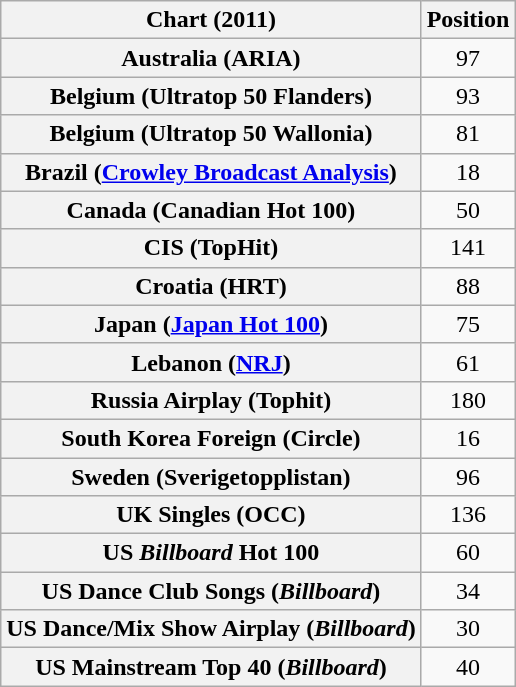<table class="wikitable sortable plainrowheaders" style="text-align:center">
<tr>
<th scope="col">Chart (2011)</th>
<th scope="col">Position</th>
</tr>
<tr>
<th scope="row">Australia (ARIA)</th>
<td>97</td>
</tr>
<tr>
<th scope="row">Belgium (Ultratop 50 Flanders)</th>
<td>93</td>
</tr>
<tr>
<th scope="row">Belgium (Ultratop 50 Wallonia)</th>
<td>81</td>
</tr>
<tr>
<th scope="row">Brazil (<a href='#'>Crowley Broadcast Analysis</a>)</th>
<td>18</td>
</tr>
<tr>
<th scope="row">Canada (Canadian Hot 100)</th>
<td>50</td>
</tr>
<tr>
<th scope="row">CIS (TopHit)</th>
<td style="text-align:center;">141</td>
</tr>
<tr>
<th scope="row">Croatia (HRT)</th>
<td>88</td>
</tr>
<tr>
<th scope="row">Japan (<a href='#'>Japan Hot 100</a>)</th>
<td>75</td>
</tr>
<tr>
<th scope="row">Lebanon (<a href='#'>NRJ</a>)</th>
<td>61</td>
</tr>
<tr>
<th scope="row">Russia Airplay (Tophit)</th>
<td>180</td>
</tr>
<tr>
<th scope="row">South Korea Foreign (Circle)</th>
<td>16</td>
</tr>
<tr>
<th scope="row">Sweden (Sverigetopplistan)</th>
<td>96</td>
</tr>
<tr>
<th scope="row">UK Singles (OCC)</th>
<td>136</td>
</tr>
<tr>
<th scope="row">US <em>Billboard</em> Hot 100</th>
<td>60</td>
</tr>
<tr>
<th scope="row">US Dance Club Songs (<em>Billboard</em>)</th>
<td>34</td>
</tr>
<tr>
<th scope="row">US Dance/Mix Show Airplay (<em>Billboard</em>)</th>
<td>30</td>
</tr>
<tr>
<th scope="row">US Mainstream Top 40 (<em>Billboard</em>)</th>
<td>40</td>
</tr>
</table>
